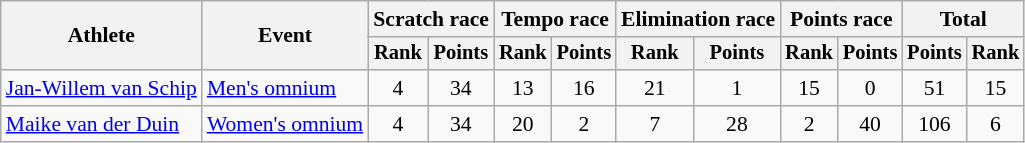<table class=wikitable style=font-size:90%;text-align:center>
<tr>
<th rowspan=2>Athlete</th>
<th rowspan=2>Event</th>
<th colspan=2>Scratch race</th>
<th colspan=2>Tempo race</th>
<th colspan=2>Elimination race</th>
<th colspan=2>Points race</th>
<th colspan=2>Total</th>
</tr>
<tr style=font-size:95%>
<th>Rank</th>
<th>Points</th>
<th>Rank</th>
<th>Points</th>
<th>Rank</th>
<th>Points</th>
<th>Rank</th>
<th>Points</th>
<th>Points</th>
<th>Rank</th>
</tr>
<tr>
<td align=left><a href='#'>Jan-Willem van Schip</a></td>
<td align=left><a href='#'>Men's omnium</a></td>
<td>4</td>
<td>34</td>
<td>13</td>
<td>16</td>
<td>21</td>
<td>1</td>
<td>15</td>
<td>0</td>
<td>51</td>
<td>15</td>
</tr>
<tr>
<td align=left><a href='#'>Maike van der Duin</a></td>
<td align=left><a href='#'>Women's omnium</a></td>
<td>4</td>
<td>34</td>
<td>20</td>
<td>2</td>
<td>7</td>
<td>28</td>
<td>2</td>
<td>40</td>
<td>106</td>
<td>6</td>
</tr>
</table>
